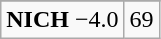<table class="wikitable">
<tr align="center">
</tr>
<tr align="center">
<td><strong>NICH</strong> −4.0</td>
<td>69</td>
</tr>
</table>
